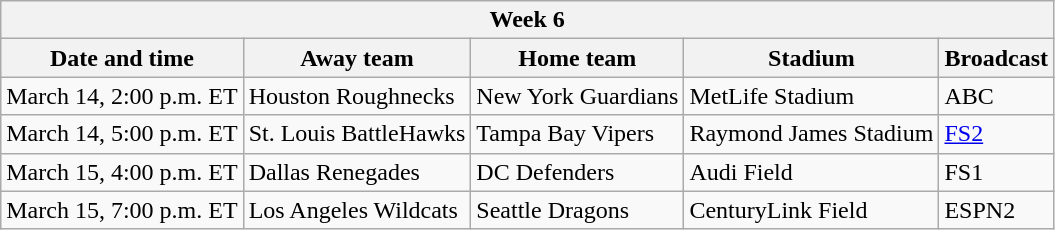<table class="wikitable">
<tr>
<th colspan="10">Week 6</th>
</tr>
<tr>
<th>Date and time</th>
<th>Away team</th>
<th>Home team</th>
<th>Stadium</th>
<th>Broadcast</th>
</tr>
<tr>
<td>March 14, 2:00 p.m. ET</td>
<td>Houston Roughnecks</td>
<td>New York Guardians</td>
<td>MetLife Stadium</td>
<td>ABC</td>
</tr>
<tr>
<td>March 14, 5:00 p.m. ET</td>
<td>St. Louis BattleHawks</td>
<td>Tampa Bay Vipers</td>
<td>Raymond James Stadium</td>
<td><a href='#'>FS2</a></td>
</tr>
<tr>
<td>March 15, 4:00 p.m. ET</td>
<td>Dallas Renegades</td>
<td>DC Defenders</td>
<td>Audi Field</td>
<td>FS1</td>
</tr>
<tr>
<td>March 15, 7:00 p.m. ET</td>
<td>Los Angeles Wildcats</td>
<td>Seattle Dragons</td>
<td>CenturyLink Field</td>
<td>ESPN2</td>
</tr>
</table>
